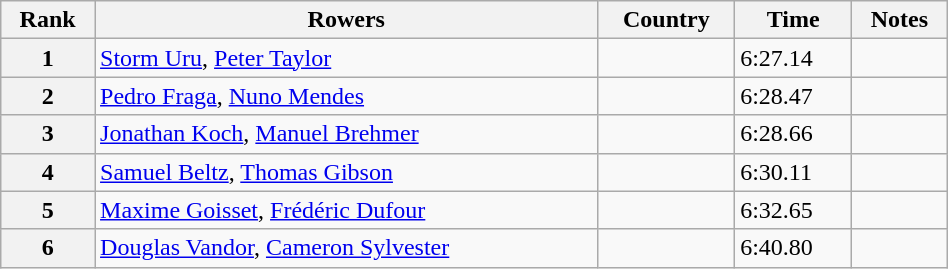<table class="wikitable sortable" width=50%>
<tr>
<th>Rank</th>
<th>Rowers</th>
<th>Country</th>
<th>Time</th>
<th>Notes</th>
</tr>
<tr>
<th>1</th>
<td><a href='#'>Storm Uru</a>, <a href='#'>Peter Taylor</a></td>
<td></td>
<td>6:27.14</td>
<td></td>
</tr>
<tr>
<th>2</th>
<td><a href='#'>Pedro Fraga</a>, <a href='#'>Nuno Mendes</a></td>
<td></td>
<td>6:28.47</td>
<td></td>
</tr>
<tr>
<th>3</th>
<td><a href='#'>Jonathan Koch</a>, <a href='#'>Manuel Brehmer</a></td>
<td></td>
<td>6:28.66</td>
<td></td>
</tr>
<tr>
<th>4</th>
<td><a href='#'>Samuel Beltz</a>, <a href='#'>Thomas Gibson</a></td>
<td></td>
<td>6:30.11</td>
<td></td>
</tr>
<tr>
<th>5</th>
<td><a href='#'>Maxime Goisset</a>, <a href='#'>Frédéric Dufour</a></td>
<td></td>
<td>6:32.65</td>
<td></td>
</tr>
<tr>
<th>6</th>
<td><a href='#'>Douglas Vandor</a>, <a href='#'>Cameron Sylvester</a></td>
<td></td>
<td>6:40.80</td>
<td></td>
</tr>
</table>
